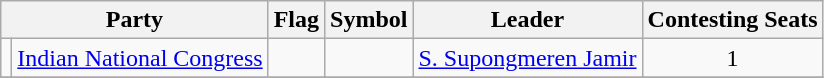<table class="wikitable" style="text-align:center">
<tr>
<th colspan="2">Party</th>
<th>Flag</th>
<th>Symbol</th>
<th>Leader</th>
<th>Contesting Seats</th>
</tr>
<tr>
<td></td>
<td><a href='#'>Indian National Congress</a></td>
<td></td>
<td></td>
<td><a href='#'>S. Supongmeren Jamir</a></td>
<td>1</td>
</tr>
<tr>
</tr>
</table>
